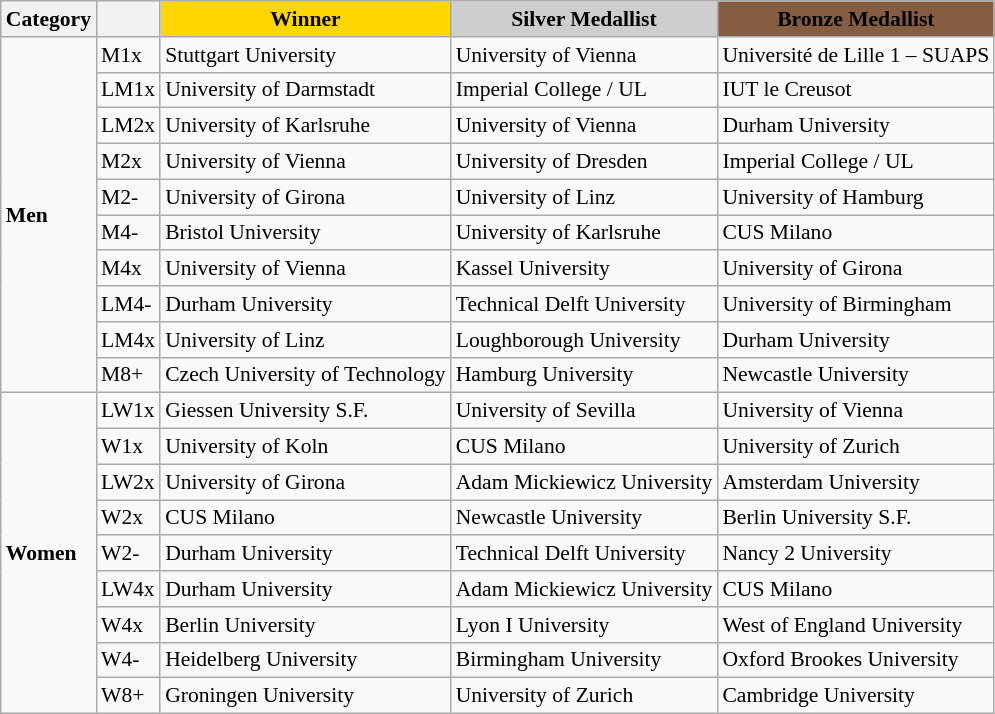<table class=wikitable style="font-size:90%;">
<tr>
<th>Category</th>
<th></th>
<th style="background:#FFD700;">Winner</th>
<th style="background:#CECECE;">Silver Medallist</th>
<th style="background:#855E42;">Bronze Medallist</th>
</tr>
<tr>
<td rowspan=10><strong>Men</strong></td>
<td>M1x</td>
<td>Stuttgart University  <br> </td>
<td>University of Vienna <br> </td>
<td>Université de Lille 1 – SUAPS <br> </td>
</tr>
<tr>
<td>LM1x</td>
<td>University of Darmstadt <br> </td>
<td>Imperial College / UL <br> </td>
<td>IUT le Creusot<br> </td>
</tr>
<tr>
<td>LM2x</td>
<td>University of Karlsruhe <br> </td>
<td>University of Vienna  <br> </td>
<td>Durham University<br> </td>
</tr>
<tr>
<td>M2x</td>
<td>University of Vienna   <br> </td>
<td>University of Dresden<br> </td>
<td>Imperial College / UL<br> </td>
</tr>
<tr>
<td>M2-</td>
<td>University of Girona <br> </td>
<td>University of Linz   <br> </td>
<td>University of Hamburg <br> </td>
</tr>
<tr>
<td>M4-</td>
<td>Bristol University  <br> </td>
<td>University of Karlsruhe <br> </td>
<td>CUS Milano <br> </td>
</tr>
<tr>
<td>M4x</td>
<td>University of Vienna   <br> </td>
<td>Kassel University <br> </td>
<td>University of Girona <br> </td>
</tr>
<tr>
<td>LM4-</td>
<td>Durham University  <br> </td>
<td>Technical Delft University<br> </td>
<td>University of Birmingham <br> </td>
</tr>
<tr>
<td>LM4x</td>
<td>University of Linz <br> </td>
<td>Loughborough University<br> </td>
<td>Durham University <br> </td>
</tr>
<tr>
<td>M8+</td>
<td>Czech University of Technology <br> </td>
<td>Hamburg University <br> </td>
<td>Newcastle University <br></td>
</tr>
<tr>
<td rowspan=9><strong>Women</strong></td>
<td>LW1x</td>
<td>Giessen University S.F. <br> </td>
<td>University of Sevilla<br> </td>
<td>University of Vienna  <br> </td>
</tr>
<tr>
<td>W1x</td>
<td>University of Koln  <br> </td>
<td>CUS Milano  <br> </td>
<td>University of Zurich <br> </td>
</tr>
<tr>
<td>LW2x</td>
<td>University of Girona  <br> </td>
<td>Adam Mickiewicz University <br> </td>
<td>Amsterdam University <br> </td>
</tr>
<tr>
<td>W2x</td>
<td>CUS Milano  <br> </td>
<td>Newcastle University<br> </td>
<td>Berlin University S.F.<br> </td>
</tr>
<tr>
<td>W2-</td>
<td>Durham University  <br> </td>
<td>Technical Delft University<br> </td>
<td>Nancy 2 University<br> </td>
</tr>
<tr>
<td>LW4x</td>
<td>Durham University <br> </td>
<td>Adam Mickiewicz University<br> </td>
<td>CUS Milano <br> </td>
</tr>
<tr>
<td>W4x</td>
<td>Berlin University <br> </td>
<td>Lyon I University <br> </td>
<td>West of England University <br> </td>
</tr>
<tr>
<td>W4-</td>
<td>Heidelberg University <br> </td>
<td>Birmingham University<br>  </td>
<td>Oxford Brookes University<br> </td>
</tr>
<tr>
<td>W8+</td>
<td>Groningen University <br> </td>
<td>University of Zurich<br> </td>
<td>Cambridge University<br>  </td>
</tr>
</table>
